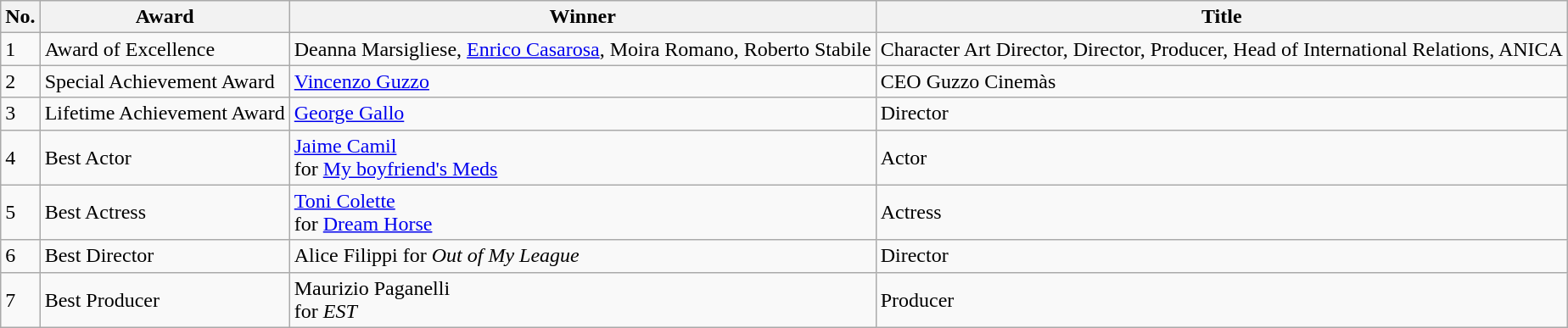<table class="wikitable">
<tr>
<th>No.</th>
<th>Award</th>
<th>Winner</th>
<th>Title</th>
</tr>
<tr>
<td>1</td>
<td>Award of Excellence</td>
<td>Deanna Marsigliese, <a href='#'>Enrico Casarosa</a>, Moira Romano, Roberto Stabile</td>
<td>Character Art Director, Director, Producer, Head of International Relations, ANICA</td>
</tr>
<tr>
<td>2</td>
<td>Special Achievement Award</td>
<td><a href='#'>Vincenzo Guzzo</a></td>
<td>CEO Guzzo Cinemàs</td>
</tr>
<tr>
<td>3</td>
<td>Lifetime Achievement Award</td>
<td><a href='#'>George Gallo</a></td>
<td>Director</td>
</tr>
<tr>
<td>4</td>
<td>Best Actor</td>
<td><a href='#'>Jaime Camil</a><br>for <a href='#'>My boyfriend's Meds</a></td>
<td>Actor</td>
</tr>
<tr>
<td>5</td>
<td>Best Actress</td>
<td><a href='#'>Toni Colette</a><br>for <a href='#'>Dream Horse</a></td>
<td>Actress</td>
</tr>
<tr>
<td>6</td>
<td>Best Director</td>
<td>Alice Filippi for <em>Out of My League</em></td>
<td>Director</td>
</tr>
<tr>
<td>7</td>
<td>Best Producer</td>
<td>Maurizio Paganelli<br>for <em>EST</em></td>
<td>Producer</td>
</tr>
</table>
